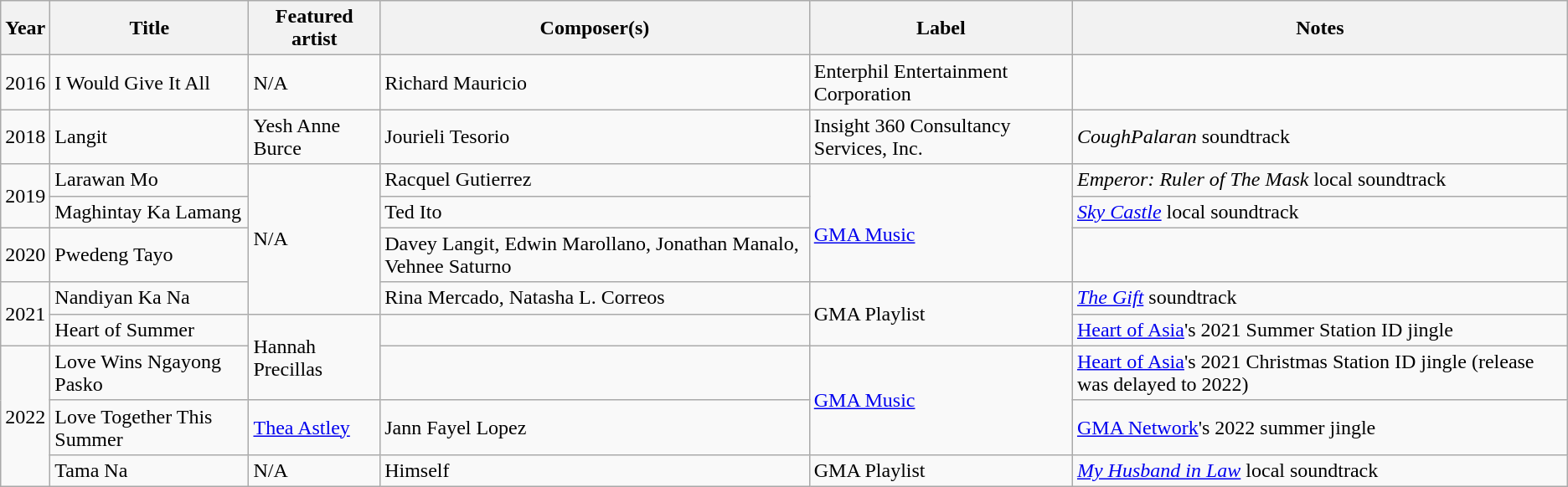<table class="wikitable">
<tr>
<th>Year</th>
<th>Title</th>
<th>Featured artist</th>
<th>Composer(s)</th>
<th>Label</th>
<th>Notes</th>
</tr>
<tr>
<td>2016</td>
<td>I Would Give It All</td>
<td>N/A</td>
<td>Richard Mauricio</td>
<td>Enterphil Entertainment Corporation</td>
<td></td>
</tr>
<tr>
<td>2018</td>
<td>Langit</td>
<td>Yesh Anne Burce</td>
<td>Jourieli Tesorio</td>
<td>Insight 360 Consultancy Services, Inc.</td>
<td><em>CoughPalaran</em> soundtrack</td>
</tr>
<tr>
<td rowspan="2">2019</td>
<td>Larawan Mo</td>
<td rowspan="4">N/A</td>
<td>Racquel Gutierrez</td>
<td rowspan="3"><br><a href='#'>GMA Music</a></td>
<td><em>Emperor: Ruler of The Mask</em> local soundtrack</td>
</tr>
<tr>
<td>Maghintay Ka Lamang</td>
<td>Ted Ito</td>
<td><em><a href='#'>Sky Castle</a></em> local soundtrack</td>
</tr>
<tr>
<td>2020</td>
<td>Pwedeng Tayo</td>
<td>Davey Langit, Edwin Marollano, Jonathan Manalo, Vehnee Saturno</td>
<td></td>
</tr>
<tr>
<td rowspan="2">2021</td>
<td>Nandiyan Ka Na</td>
<td>Rina Mercado, Natasha L. Correos</td>
<td rowspan="2">GMA Playlist</td>
<td><em><a href='#'>The Gift</a></em> soundtrack</td>
</tr>
<tr>
<td>Heart of Summer</td>
<td rowspan="2">Hannah Precillas</td>
<td></td>
<td><a href='#'>Heart of Asia</a>'s 2021 Summer Station ID jingle</td>
</tr>
<tr>
<td rowspan="3">2022</td>
<td>Love Wins Ngayong Pasko</td>
<td></td>
<td rowspan="2"><a href='#'>GMA Music</a></td>
<td><a href='#'>Heart of Asia</a>'s 2021 Christmas Station ID jingle (release was delayed to 2022)</td>
</tr>
<tr>
<td>Love Together This Summer</td>
<td><a href='#'>Thea Astley</a></td>
<td>Jann Fayel Lopez</td>
<td><a href='#'>GMA Network</a>'s 2022 summer jingle</td>
</tr>
<tr>
<td>Tama Na</td>
<td>N/A</td>
<td>Himself</td>
<td>GMA Playlist</td>
<td><em><a href='#'>My Husband in Law</a></em> local soundtrack</td>
</tr>
</table>
